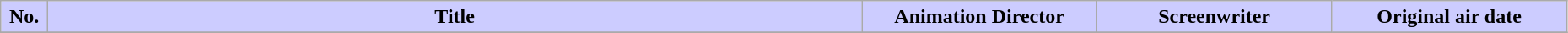<table class="wikitable" width="98%">
<tr>
<th style="background: #CCF" width="3%;">No.</th>
<th style="background: #CCF">Title</th>
<th style="background: #CCF" width="15%;">Animation Director</th>
<th style="background: #CCF" width="15%;">Screenwriter</th>
<th style="background: #CCF" width="15%;">Original air date</th>
</tr>
<tr>
</tr>
</table>
